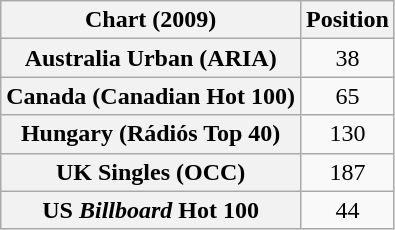<table class="wikitable plainrowheaders sortable" style="text-align:center">
<tr>
<th scope="col">Chart (2009)</th>
<th scope="col">Position</th>
</tr>
<tr>
<th scope="row">Australia Urban (ARIA)</th>
<td style="text-align:center;">38</td>
</tr>
<tr>
<th scope="row">Canada (Canadian Hot 100)</th>
<td align="center">65</td>
</tr>
<tr>
<th scope="row">Hungary (Rádiós Top 40)</th>
<td align="center">130</td>
</tr>
<tr>
<th scope="row">UK Singles (OCC)</th>
<td style="text-align:center;">187</td>
</tr>
<tr>
<th scope="row">US <em>Billboard</em> Hot 100</th>
<td style="text-align:center;">44</td>
</tr>
</table>
